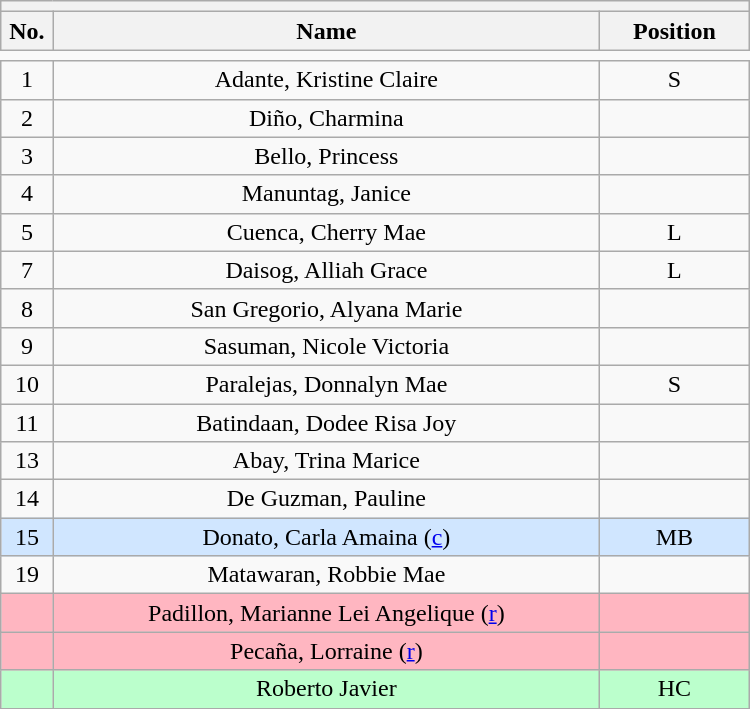<table class='wikitable mw-collapsible mw-collapsed' style="text-align: center; width: 500px; border: none">
<tr>
<th style='text-align: left;' colspan=3></th>
</tr>
<tr>
<th style='width: 7%;'>No.</th>
<th>Name</th>
<th style='width: 20%;'>Position</th>
</tr>
<tr>
<td style='border: none;'></td>
</tr>
<tr>
<td>1</td>
<td>Adante, Kristine Claire</td>
<td>S</td>
</tr>
<tr>
<td>2</td>
<td>Diño, Charmina</td>
<td></td>
</tr>
<tr>
<td>3</td>
<td>Bello, Princess</td>
<td></td>
</tr>
<tr>
<td>4</td>
<td>Manuntag, Janice</td>
<td></td>
</tr>
<tr>
<td>5</td>
<td>Cuenca, Cherry Mae</td>
<td>L</td>
</tr>
<tr>
<td>7</td>
<td>Daisog, Alliah Grace</td>
<td>L</td>
</tr>
<tr>
<td>8</td>
<td>San Gregorio, Alyana Marie</td>
<td></td>
</tr>
<tr>
<td>9</td>
<td>Sasuman, Nicole Victoria</td>
<td></td>
</tr>
<tr>
<td>10</td>
<td>Paralejas, Donnalyn Mae</td>
<td>S</td>
</tr>
<tr>
<td>11</td>
<td>Batindaan, Dodee Risa Joy</td>
<td></td>
</tr>
<tr>
<td>13</td>
<td>Abay, Trina Marice</td>
<td></td>
</tr>
<tr>
<td>14</td>
<td>De Guzman, Pauline</td>
<td></td>
</tr>
<tr bgcolor=#D0E6FF>
<td>15</td>
<td>Donato, Carla Amaina (<a href='#'>c</a>)</td>
<td>MB</td>
</tr>
<tr>
<td>19</td>
<td>Matawaran, Robbie Mae</td>
<td></td>
</tr>
<tr bgcolor=#FFB6C1>
<td></td>
<td>Padillon, Marianne Lei Angelique (<a href='#'>r</a>)</td>
<td></td>
</tr>
<tr bgcolor=#FFB6C1>
<td></td>
<td>Pecaña, Lorraine (<a href='#'>r</a>)</td>
<td></td>
</tr>
<tr bgcolor=#BBFFCC>
<td></td>
<td>Roberto Javier</td>
<td>HC</td>
</tr>
</table>
